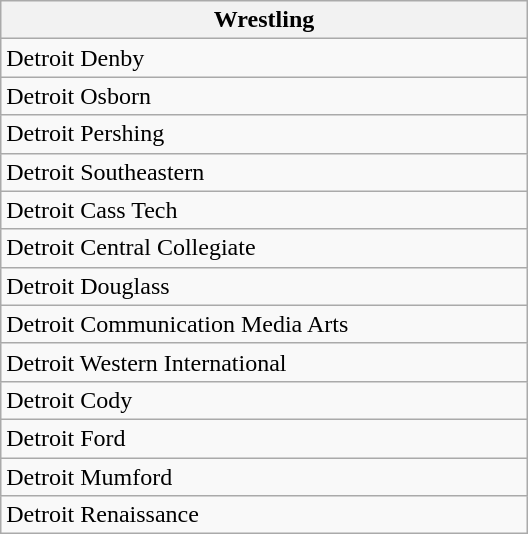<table class="wikitable collapsible collapsed" style="width:22em">
<tr>
<th align=center>Wrestling</th>
</tr>
<tr>
<td>Detroit Denby</td>
</tr>
<tr>
<td>Detroit Osborn</td>
</tr>
<tr>
<td>Detroit Pershing</td>
</tr>
<tr>
<td>Detroit Southeastern</td>
</tr>
<tr>
<td>Detroit Cass Tech</td>
</tr>
<tr>
<td>Detroit Central Collegiate</td>
</tr>
<tr>
<td>Detroit Douglass</td>
</tr>
<tr>
<td>Detroit Communication Media Arts</td>
</tr>
<tr>
<td>Detroit Western International</td>
</tr>
<tr>
<td>Detroit Cody</td>
</tr>
<tr>
<td>Detroit Ford</td>
</tr>
<tr>
<td>Detroit Mumford</td>
</tr>
<tr>
<td>Detroit Renaissance</td>
</tr>
</table>
